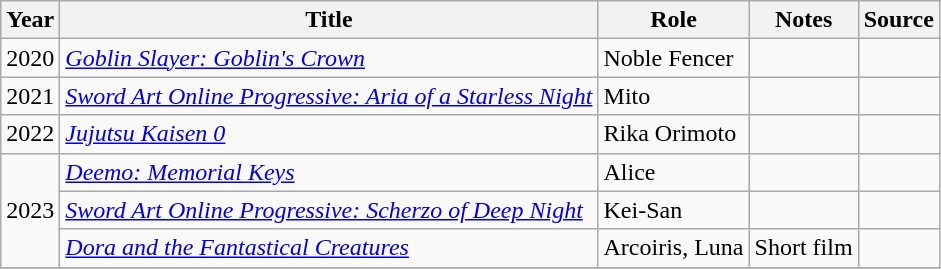<table class="wikitable sortable plainrowheaders">
<tr>
<th>Year</th>
<th>Title</th>
<th>Role</th>
<th class="unsortable">Notes</th>
<th class="unsortable">Source</th>
</tr>
<tr>
<td>2020</td>
<td><em><a href='#'>Goblin Slayer: Goblin's Crown</a></em></td>
<td>Noble Fencer</td>
<td></td>
<td></td>
</tr>
<tr>
<td>2021</td>
<td><em><a href='#'>Sword Art Online Progressive: Aria of a Starless Night</a></em></td>
<td>Mito</td>
<td></td>
<td></td>
</tr>
<tr>
<td>2022</td>
<td><em><a href='#'>Jujutsu Kaisen 0</a></em></td>
<td>Rika Orimoto</td>
<td></td>
<td></td>
</tr>
<tr>
<td rowspan="3">2023</td>
<td><em><a href='#'>Deemo: Memorial Keys</a></em></td>
<td>Alice</td>
<td></td>
<td></td>
</tr>
<tr>
<td><em><a href='#'>Sword Art Online Progressive: Scherzo of Deep Night</a></em></td>
<td>Kei-San</td>
<td></td>
<td></td>
</tr>
<tr>
<td><em><a href='#'>Dora and the Fantastical Creatures</a></em></td>
<td>Arcoiris, Luna</td>
<td>Short film</td>
<td></td>
</tr>
<tr>
</tr>
</table>
